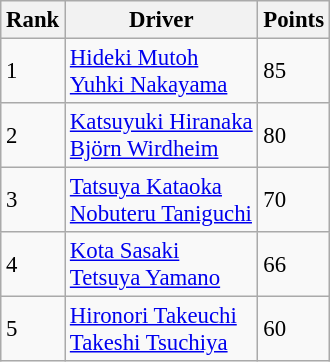<table class="wikitable" style="font-size: 95%;">
<tr>
<th>Rank</th>
<th>Driver</th>
<th>Points</th>
</tr>
<tr>
<td>1</td>
<td> <a href='#'>Hideki Mutoh</a><br> <a href='#'>Yuhki Nakayama</a></td>
<td>85</td>
</tr>
<tr>
<td>2</td>
<td> <a href='#'>Katsuyuki Hiranaka</a><br> <a href='#'>Björn Wirdheim</a></td>
<td>80</td>
</tr>
<tr>
<td>3</td>
<td> <a href='#'>Tatsuya Kataoka</a><br> <a href='#'>Nobuteru Taniguchi</a></td>
<td>70</td>
</tr>
<tr>
<td>4</td>
<td> <a href='#'>Kota Sasaki</a><br> <a href='#'>Tetsuya Yamano</a></td>
<td>66</td>
</tr>
<tr>
<td>5</td>
<td> <a href='#'>Hironori Takeuchi</a><br> <a href='#'>Takeshi Tsuchiya</a></td>
<td>60</td>
</tr>
</table>
